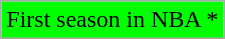<table class="wikitable">
<tr>
<td style="background-color:#00FF00;">First season in NBA *</td>
</tr>
</table>
